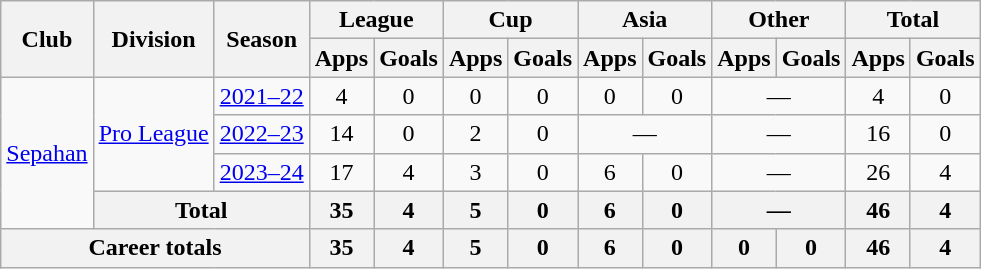<table class="wikitable" style="text-align: center;">
<tr>
<th rowspan="2">Club</th>
<th rowspan="2">Division</th>
<th rowspan="2">Season</th>
<th colspan="2">League</th>
<th colspan="2">Cup</th>
<th colspan="2">Asia</th>
<th colspan="2">Other</th>
<th colspan="2">Total</th>
</tr>
<tr>
<th>Apps</th>
<th>Goals</th>
<th>Apps</th>
<th>Goals</th>
<th>Apps</th>
<th>Goals</th>
<th>Apps</th>
<th>Goals</th>
<th>Apps</th>
<th>Goals</th>
</tr>
<tr>
<td rowspan="4"><a href='#'>Sepahan</a></td>
<td rowspan="3"><a href='#'>Pro League</a></td>
<td><a href='#'>2021–22</a></td>
<td>4</td>
<td>0</td>
<td>0</td>
<td>0</td>
<td>0</td>
<td>0</td>
<td colspan="2">—</td>
<td>4</td>
<td>0</td>
</tr>
<tr>
<td><a href='#'>2022–23</a></td>
<td>14</td>
<td>0</td>
<td>2</td>
<td>0</td>
<td colspan="2">—</td>
<td colspan="2">—</td>
<td>16</td>
<td>0</td>
</tr>
<tr>
<td><a href='#'>2023–24</a></td>
<td>17</td>
<td>4</td>
<td>3</td>
<td>0</td>
<td>6</td>
<td>0</td>
<td colspan="2">—</td>
<td>26</td>
<td>4</td>
</tr>
<tr>
<th colspan="2">Total</th>
<th>35</th>
<th>4</th>
<th>5</th>
<th>0</th>
<th>6</th>
<th>0</th>
<th colspan="2">—</th>
<th>46</th>
<th>4</th>
</tr>
<tr>
<th colspan="3">Career totals</th>
<th>35</th>
<th>4</th>
<th>5</th>
<th>0</th>
<th>6</th>
<th>0</th>
<th>0</th>
<th>0</th>
<th>46</th>
<th>4</th>
</tr>
</table>
